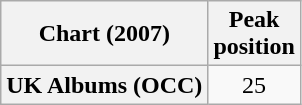<table class="wikitable plainrowheaders" style="text-align:center">
<tr>
<th scope="col">Chart (2007)</th>
<th scope="col">Peak<br>position</th>
</tr>
<tr>
<th scope="row">UK Albums (OCC)</th>
<td>25</td>
</tr>
</table>
